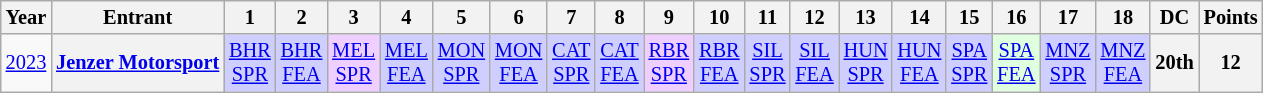<table class="wikitable" style="text-align:center; font-size:85%">
<tr>
<th>Year</th>
<th>Entrant</th>
<th>1</th>
<th>2</th>
<th>3</th>
<th>4</th>
<th>5</th>
<th>6</th>
<th>7</th>
<th>8</th>
<th>9</th>
<th>10</th>
<th>11</th>
<th>12</th>
<th>13</th>
<th>14</th>
<th>15</th>
<th>16</th>
<th>17</th>
<th>18</th>
<th>DC</th>
<th>Points</th>
</tr>
<tr>
<td><a href='#'>2023</a></td>
<th nowrap><a href='#'>Jenzer Motorsport</a></th>
<td style="background:#CFCFFF;"><a href='#'>BHR<br>SPR</a><br></td>
<td style="background:#CFCFFF;"><a href='#'>BHR<br>FEA</a><br></td>
<td style="background:#EFCFFF;"><a href='#'>MEL<br>SPR</a><br></td>
<td style="background:#CFCFFF;"><a href='#'>MEL<br>FEA</a><br></td>
<td style="background:#CFCFFF;"><a href='#'>MON<br>SPR</a><br></td>
<td style="background:#CFCFFF;"><a href='#'>MON<br>FEA</a><br></td>
<td style="background:#CFCFFF;"><a href='#'>CAT<br>SPR</a><br></td>
<td style="background:#CFCFFF;"><a href='#'>CAT<br>FEA</a><br></td>
<td style="background:#EFCFFF;"><a href='#'>RBR<br>SPR</a><br></td>
<td style="background:#CFCFFF;"><a href='#'>RBR<br>FEA</a><br></td>
<td style="background:#CFCFFF;"><a href='#'>SIL<br>SPR</a><br></td>
<td style="background:#CFCFFF;"><a href='#'>SIL<br>FEA</a><br></td>
<td style="background:#CFCFFF;"><a href='#'>HUN<br>SPR</a><br></td>
<td style="background:#CFCFFF;"><a href='#'>HUN<br>FEA</a><br></td>
<td style="background:#CFCFFF;"><a href='#'>SPA<br>SPR</a><br></td>
<td style="background:#DFFFDF;"><a href='#'>SPA<br>FEA</a><br></td>
<td style="background:#CFCFFF;"><a href='#'>MNZ<br>SPR</a><br></td>
<td style="background:#CFCFFF;"><a href='#'>MNZ<br>FEA</a><br></td>
<th>20th</th>
<th>12</th>
</tr>
</table>
